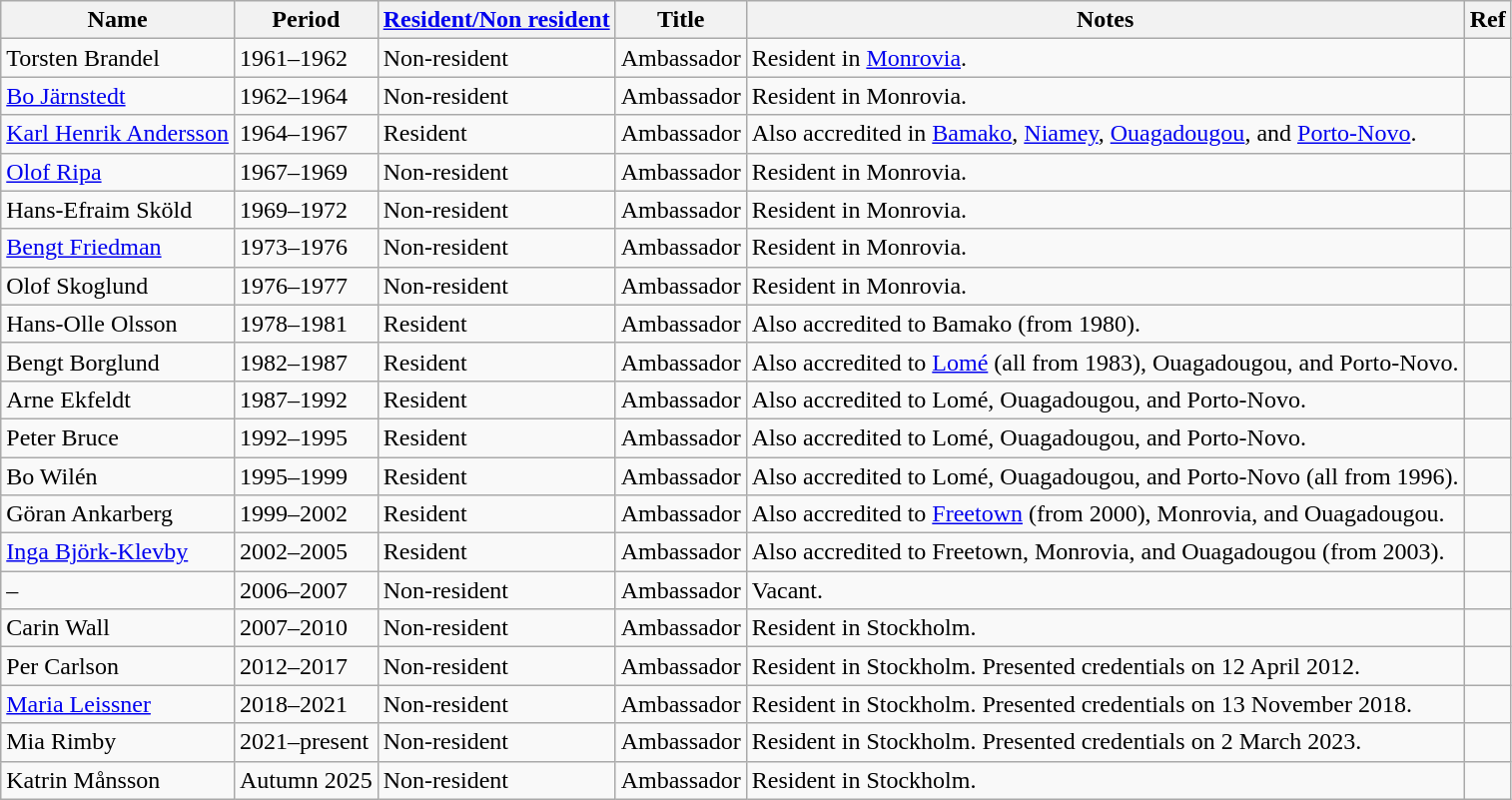<table class="wikitable">
<tr>
<th>Name</th>
<th>Period</th>
<th><a href='#'>Resident/Non resident</a></th>
<th>Title</th>
<th>Notes</th>
<th>Ref</th>
</tr>
<tr>
<td>Torsten Brandel</td>
<td>1961–1962</td>
<td> Non-resident</td>
<td>Ambassador</td>
<td>Resident in <a href='#'>Monrovia</a>.</td>
<td></td>
</tr>
<tr>
<td><a href='#'>Bo Järnstedt</a></td>
<td>1962–1964</td>
<td> Non-resident</td>
<td>Ambassador</td>
<td>Resident in Monrovia.</td>
<td></td>
</tr>
<tr>
<td><a href='#'>Karl Henrik Andersson</a></td>
<td>1964–1967</td>
<td> Resident</td>
<td>Ambassador</td>
<td>Also accredited in <a href='#'>Bamako</a>, <a href='#'>Niamey</a>, <a href='#'>Ouagadougou</a>, and <a href='#'>Porto-Novo</a>.</td>
<td></td>
</tr>
<tr>
<td><a href='#'>Olof Ripa</a></td>
<td>1967–1969</td>
<td> Non-resident</td>
<td>Ambassador</td>
<td>Resident in Monrovia.</td>
<td></td>
</tr>
<tr>
<td>Hans-Efraim Sköld</td>
<td>1969–1972</td>
<td> Non-resident</td>
<td>Ambassador</td>
<td>Resident in Monrovia.</td>
<td></td>
</tr>
<tr>
<td><a href='#'>Bengt Friedman</a></td>
<td>1973–1976</td>
<td> Non-resident</td>
<td>Ambassador</td>
<td>Resident in Monrovia.</td>
<td></td>
</tr>
<tr>
<td>Olof Skoglund</td>
<td>1976–1977</td>
<td> Non-resident</td>
<td>Ambassador</td>
<td>Resident in Monrovia.</td>
<td></td>
</tr>
<tr>
<td>Hans-Olle Olsson</td>
<td>1978–1981</td>
<td> Resident</td>
<td>Ambassador</td>
<td>Also accredited to Bamako (from 1980).</td>
<td></td>
</tr>
<tr>
<td>Bengt Borglund</td>
<td>1982–1987</td>
<td> Resident</td>
<td>Ambassador</td>
<td>Also accredited to <a href='#'>Lomé</a> (all from 1983), Ouagadougou, and Porto-Novo.</td>
<td></td>
</tr>
<tr>
<td>Arne Ekfeldt</td>
<td>1987–1992</td>
<td> Resident</td>
<td>Ambassador</td>
<td>Also accredited to Lomé, Ouagadougou, and Porto-Novo.</td>
<td></td>
</tr>
<tr>
<td>Peter Bruce</td>
<td>1992–1995</td>
<td> Resident</td>
<td>Ambassador</td>
<td>Also accredited to Lomé, Ouagadougou, and Porto-Novo.</td>
<td></td>
</tr>
<tr>
<td>Bo Wilén</td>
<td>1995–1999</td>
<td> Resident</td>
<td>Ambassador</td>
<td>Also accredited to Lomé, Ouagadougou, and Porto-Novo (all from 1996).</td>
<td></td>
</tr>
<tr>
<td>Göran Ankarberg</td>
<td>1999–2002</td>
<td> Resident</td>
<td>Ambassador</td>
<td>Also accredited to <a href='#'>Freetown</a> (from 2000), Monrovia, and Ouagadougou.</td>
<td></td>
</tr>
<tr>
<td><a href='#'>Inga Björk-Klevby</a></td>
<td>2002–2005</td>
<td> Resident</td>
<td>Ambassador</td>
<td>Also accredited to Freetown, Monrovia, and Ouagadougou (from 2003).</td>
<td></td>
</tr>
<tr>
<td>–</td>
<td>2006–2007</td>
<td> Non-resident</td>
<td>Ambassador</td>
<td>Vacant.</td>
<td></td>
</tr>
<tr>
<td>Carin Wall</td>
<td>2007–2010</td>
<td> Non-resident</td>
<td>Ambassador</td>
<td>Resident in Stockholm.</td>
<td></td>
</tr>
<tr>
<td>Per Carlson</td>
<td>2012–2017</td>
<td> Non-resident</td>
<td>Ambassador</td>
<td>Resident in Stockholm. Presented credentials on 12 April 2012.</td>
<td></td>
</tr>
<tr>
<td><a href='#'>Maria Leissner</a></td>
<td>2018–2021</td>
<td> Non-resident</td>
<td>Ambassador</td>
<td>Resident in Stockholm. Presented credentials on 13 November 2018.</td>
<td></td>
</tr>
<tr>
<td>Mia Rimby</td>
<td>2021–present</td>
<td> Non-resident</td>
<td>Ambassador</td>
<td>Resident in Stockholm. Presented credentials on 2 March 2023.</td>
<td></td>
</tr>
<tr>
<td>Katrin Månsson</td>
<td>Autumn 2025</td>
<td> Non-resident</td>
<td>Ambassador</td>
<td>Resident in Stockholm.</td>
<td></td>
</tr>
</table>
